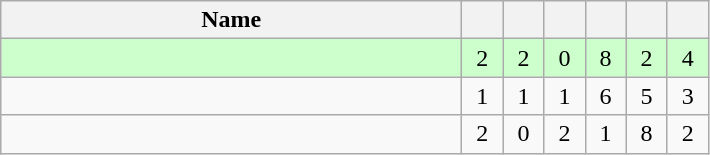<table class=wikitable style="text-align:center">
<tr>
<th width=300>Name</th>
<th width=20></th>
<th width=20></th>
<th width=20></th>
<th width=20></th>
<th width=20></th>
<th width=20></th>
</tr>
<tr style="background-color:#ccffcc;">
<td style="text-align:left;"></td>
<td>2</td>
<td>2</td>
<td>0</td>
<td>8</td>
<td>2</td>
<td>4</td>
</tr>
<tr>
<td style="text-align:left;"></td>
<td>1</td>
<td>1</td>
<td>1</td>
<td>6</td>
<td>5</td>
<td>3</td>
</tr>
<tr>
<td style="text-align:left;"></td>
<td>2</td>
<td>0</td>
<td>2</td>
<td>1</td>
<td>8</td>
<td>2</td>
</tr>
</table>
